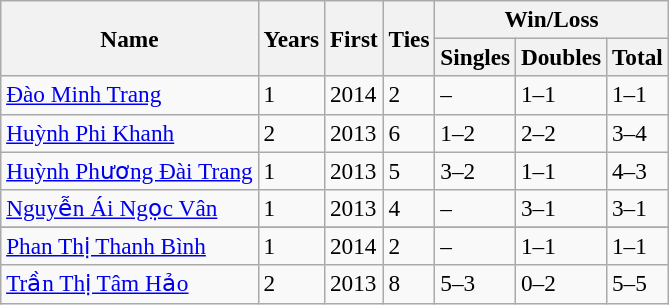<table class="wikitable sortable" style=font-size:97%>
<tr align="center">
<th rowspan="2">Name</th>
<th rowspan="2">Years</th>
<th rowspan="2">First</th>
<th rowspan="2">Ties</th>
<th class="unsortable" colspan="3">Win/Loss</th>
</tr>
<tr>
<th>Singles</th>
<th>Doubles</th>
<th>Total</th>
</tr>
<tr>
<td><a href='#'>Đào Minh Trang</a></td>
<td>1</td>
<td>2014</td>
<td>2</td>
<td>–</td>
<td>1–1</td>
<td>1–1</td>
</tr>
<tr>
<td><a href='#'>Huỳnh Phi Khanh</a></td>
<td>2</td>
<td>2013</td>
<td>6</td>
<td>1–2</td>
<td>2–2</td>
<td>3–4</td>
</tr>
<tr>
<td><a href='#'>Huỳnh Phương Đài Trang</a></td>
<td>1</td>
<td>2013</td>
<td>5</td>
<td>3–2</td>
<td>1–1</td>
<td>4–3</td>
</tr>
<tr>
<td><a href='#'>Nguyễn Ái Ngọc Vân</a></td>
<td>1</td>
<td>2013</td>
<td>4</td>
<td>–</td>
<td>3–1</td>
<td>3–1</td>
</tr>
<tr>
</tr>
<tr>
<td><a href='#'>Phan Thị Thanh Bình</a></td>
<td>1</td>
<td>2014</td>
<td>2</td>
<td>–</td>
<td>1–1</td>
<td>1–1</td>
</tr>
<tr>
<td><a href='#'>Trần Thị Tâm Hảo</a></td>
<td>2</td>
<td>2013</td>
<td>8</td>
<td>5–3</td>
<td>0–2</td>
<td>5–5</td>
</tr>
</table>
